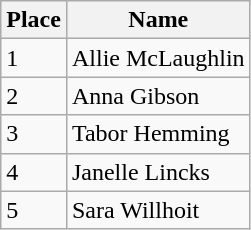<table class="wikitable">
<tr>
<th>Place</th>
<th>Name</th>
</tr>
<tr>
<td>1</td>
<td> Allie McLaughlin</td>
</tr>
<tr>
<td>2</td>
<td> Anna Gibson</td>
</tr>
<tr>
<td>3</td>
<td> Tabor Hemming</td>
</tr>
<tr>
<td>4</td>
<td> Janelle Lincks</td>
</tr>
<tr>
<td>5</td>
<td> Sara Willhoit</td>
</tr>
</table>
